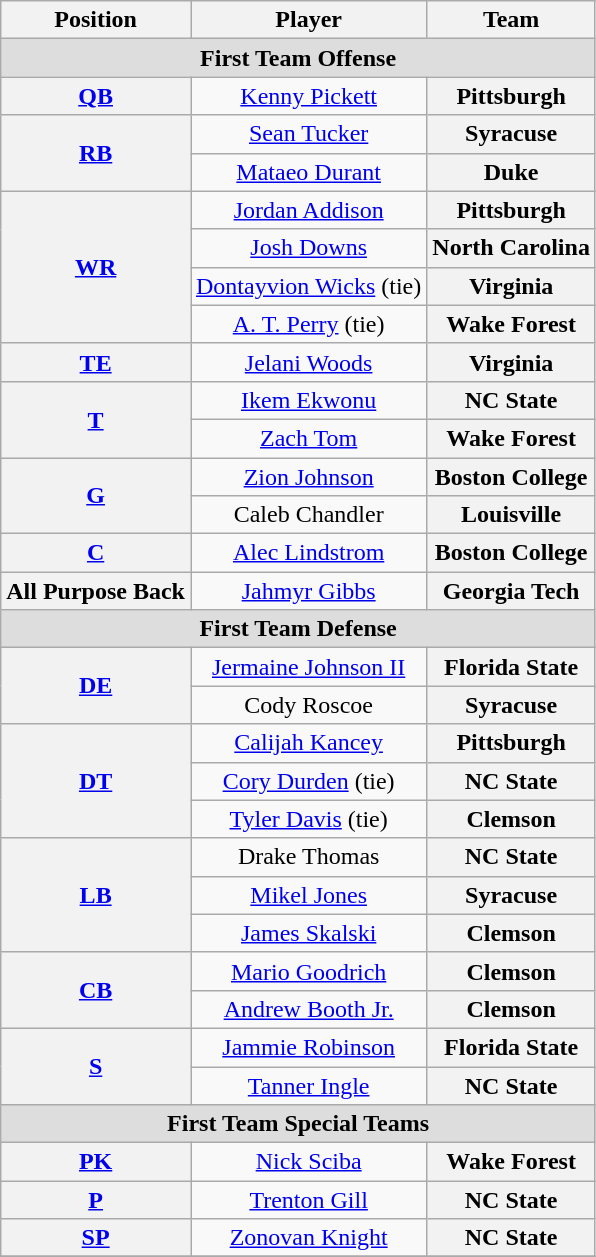<table class="wikitable">
<tr>
<th>Position</th>
<th>Player</th>
<th>Team</th>
</tr>
<tr>
<td colspan="4" style="text-align:center; background:#ddd;"><strong>First Team Offense</strong></td>
</tr>
<tr style="text-align:center;">
<th rowspan="1"><a href='#'>QB</a></th>
<td><a href='#'>Kenny Pickett</a></td>
<th style=>Pittsburgh</th>
</tr>
<tr style="text-align:center;">
<th rowspan="2"><a href='#'>RB</a></th>
<td><a href='#'>Sean Tucker</a></td>
<th style=>Syracuse</th>
</tr>
<tr style="text-align:center;">
<td><a href='#'>Mataeo Durant</a></td>
<th style=>Duke</th>
</tr>
<tr style="text-align:center;">
<th rowspan="4"><a href='#'>WR</a></th>
<td><a href='#'>Jordan Addison</a></td>
<th style=>Pittsburgh</th>
</tr>
<tr style="text-align:center;">
<td><a href='#'>Josh Downs</a></td>
<th style=>North Carolina</th>
</tr>
<tr style="text-align:center;">
<td><a href='#'>Dontayvion Wicks</a> (tie)</td>
<th style=>Virginia</th>
</tr>
<tr style="text-align:center;">
<td><a href='#'>A. T. Perry</a> (tie)</td>
<th style=>Wake Forest</th>
</tr>
<tr style="text-align:center;">
<th rowspan="1"><a href='#'>TE</a></th>
<td><a href='#'>Jelani Woods</a></td>
<th style=>Virginia</th>
</tr>
<tr style="text-align:center;">
<th rowspan="2"><a href='#'>T</a></th>
<td><a href='#'>Ikem Ekwonu</a></td>
<th style=>NC State</th>
</tr>
<tr style="text-align:center;">
<td><a href='#'>Zach Tom</a></td>
<th style=>Wake Forest</th>
</tr>
<tr style="text-align:center;">
<th rowspan="2"><a href='#'>G</a></th>
<td><a href='#'>Zion Johnson</a></td>
<th style=>Boston College</th>
</tr>
<tr style="text-align:center;">
<td>Caleb Chandler</td>
<th style=>Louisville</th>
</tr>
<tr style="text-align:center;">
<th rowspan="1"><a href='#'>C</a></th>
<td><a href='#'>Alec Lindstrom</a></td>
<th style=>Boston College</th>
</tr>
<tr style="text-align:center;">
<th rowspan="1">All Purpose Back</th>
<td><a href='#'>Jahmyr Gibbs</a></td>
<th style=>Georgia Tech</th>
</tr>
<tr style="text-align:center;">
<td colspan="4" style="text-align:center; background:#ddd;"><strong>First Team Defense</strong></td>
</tr>
<tr style="text-align:center;">
<th rowspan="2"><a href='#'>DE</a></th>
<td><a href='#'>Jermaine Johnson II</a></td>
<th style=>Florida State</th>
</tr>
<tr style="text-align:center;">
<td>Cody Roscoe</td>
<th style=>Syracuse</th>
</tr>
<tr style="text-align:center;">
<th rowspan="3"><a href='#'>DT</a></th>
<td><a href='#'>Calijah Kancey</a></td>
<th style=>Pittsburgh</th>
</tr>
<tr style="text-align:center;">
<td><a href='#'>Cory Durden</a> (tie)</td>
<th style=>NC State</th>
</tr>
<tr style="text-align:center;">
<td><a href='#'>Tyler Davis</a> (tie)</td>
<th style=>Clemson</th>
</tr>
<tr style="text-align:center;">
<th rowspan="3"><a href='#'>LB</a></th>
<td>Drake Thomas</td>
<th style=>NC State</th>
</tr>
<tr style="text-align:center;">
<td><a href='#'>Mikel Jones</a></td>
<th style=>Syracuse</th>
</tr>
<tr style="text-align:center;">
<td><a href='#'>James Skalski</a></td>
<th style=>Clemson</th>
</tr>
<tr style="text-align:center;">
<th rowspan="2"><a href='#'>CB</a></th>
<td><a href='#'>Mario Goodrich</a></td>
<th style=>Clemson</th>
</tr>
<tr style="text-align:center;">
<td><a href='#'>Andrew Booth Jr.</a></td>
<th style=>Clemson</th>
</tr>
<tr style="text-align:center;">
<th rowspan="2"><a href='#'>S</a></th>
<td><a href='#'>Jammie Robinson</a></td>
<th style=>Florida State</th>
</tr>
<tr style="text-align:center;">
<td><a href='#'>Tanner Ingle</a></td>
<th style=>NC State</th>
</tr>
<tr>
<td colspan="4" style="text-align:center; background:#ddd;"><strong>First Team Special Teams</strong></td>
</tr>
<tr style="text-align:center;">
<th rowspan="1"><a href='#'>PK</a></th>
<td><a href='#'>Nick Sciba</a></td>
<th style=>Wake Forest</th>
</tr>
<tr style="text-align:center;">
<th rowspan="1"><a href='#'>P</a></th>
<td><a href='#'>Trenton Gill</a></td>
<th style=>NC State</th>
</tr>
<tr style="text-align:center;">
<th rowspan="1"><a href='#'>SP</a></th>
<td><a href='#'>Zonovan Knight</a></td>
<th style=>NC State</th>
</tr>
<tr>
</tr>
</table>
